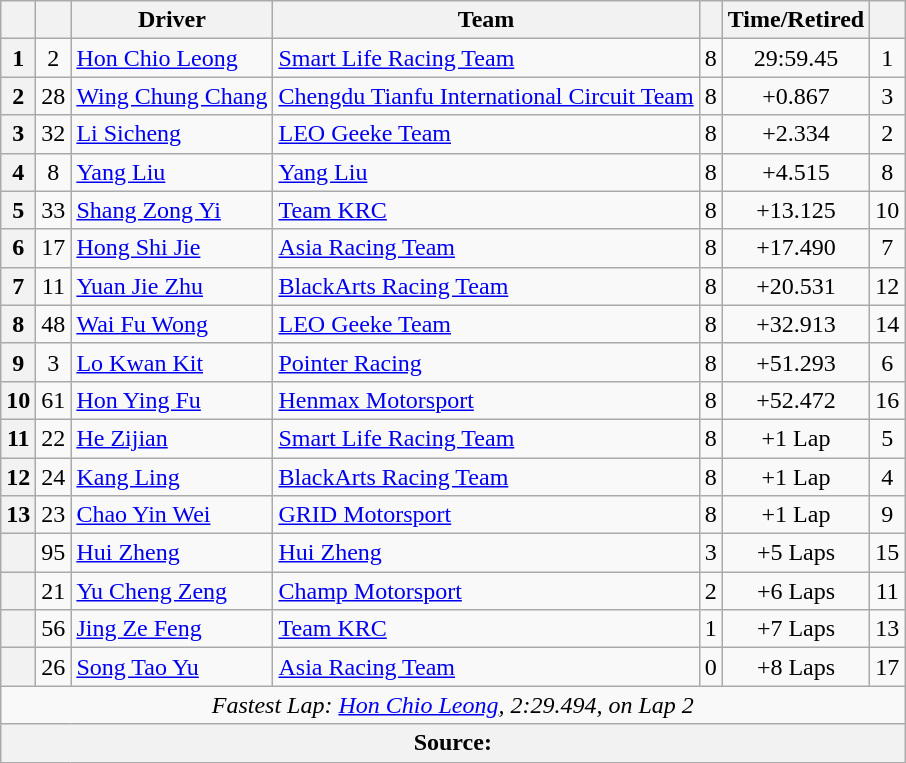<table class="wikitable sortable">
<tr>
<th scope="col"></th>
<th scope="col"></th>
<th scope="col">Driver</th>
<th scope="col">Team</th>
<th scope="col" class="unsortable"></th>
<th scope="col" class="unsortable">Time/Retired</th>
<th scope="col"></th>
</tr>
<tr>
<th scope="row">1</th>
<td align="center">2</td>
<td data-sort-value="LEO"> <a href='#'>Hon Chio Leong</a></td>
<td><a href='#'>Smart Life Racing Team</a></td>
<td align="center">8</td>
<td align="center">29:59.45</td>
<td align="center">1</td>
</tr>
<tr>
<th scope="row">2</th>
<td align="center">28</td>
<td data-sort-value="CHA"> <a href='#'>Wing Chung Chang</a></td>
<td><a href='#'>Chengdu Tianfu International Circuit Team</a></td>
<td align="center">8</td>
<td align="center">+0.867</td>
<td align="center">3</td>
</tr>
<tr>
<th scope="row">3</th>
<td align="center">32</td>
<td data-sort-value="LI"> <a href='#'>Li Sicheng</a></td>
<td><a href='#'>LEO Geeke Team</a></td>
<td align="center">8</td>
<td align="center">+2.334</td>
<td align="center">2</td>
</tr>
<tr>
<th scope="row">4</th>
<td align="center">8</td>
<td data-sort-value="LIU"> <a href='#'>Yang Liu</a></td>
<td><a href='#'>Yang Liu</a></td>
<td align="center">8</td>
<td align="center">+4.515</td>
<td align="center">8</td>
</tr>
<tr>
<th scope="row">5</th>
<td align="center">33</td>
<td data-sort-value="SHA"> <a href='#'>Shang Zong Yi</a></td>
<td><a href='#'>Team KRC</a></td>
<td align="center">8</td>
<td align="center">+13.125</td>
<td align="center">10</td>
</tr>
<tr>
<th scope="row">6</th>
<td align="center">17</td>
<td data-sort-value="HON"> <a href='#'>Hong Shi Jie</a></td>
<td><a href='#'>Asia Racing Team</a></td>
<td align="center">8</td>
<td align="center">+17.490</td>
<td align="center">7</td>
</tr>
<tr>
<th scope="row">7</th>
<td align="center">11</td>
<td data-sort-value="ZHU"> <a href='#'>Yuan Jie Zhu</a></td>
<td><a href='#'>BlackArts Racing Team</a></td>
<td align="center">8</td>
<td align="center">+20.531</td>
<td align="center">12</td>
</tr>
<tr>
<th scope="row">8</th>
<td align="center">48</td>
<td data-sort-value="WON"> <a href='#'>Wai Fu Wong</a></td>
<td><a href='#'>LEO Geeke Team</a></td>
<td align="center">8</td>
<td align="center">+32.913</td>
<td align="center">14</td>
</tr>
<tr>
<th scope="row">9</th>
<td align="center">3</td>
<td data-sort-value="LO"> <a href='#'>Lo Kwan Kit</a></td>
<td><a href='#'>Pointer Racing</a></td>
<td align="center">8</td>
<td align="center">+51.293</td>
<td align="center">6</td>
</tr>
<tr>
<th scope="row">10</th>
<td align="center">61</td>
<td data-sort-value="YIN"> <a href='#'>Hon Ying Fu</a></td>
<td><a href='#'>Henmax Motorsport</a></td>
<td align="center">8</td>
<td align="center">+52.472</td>
<td align="center">16</td>
</tr>
<tr>
<th scope="row">11</th>
<td align="center">22</td>
<td data-sort-value="HE"> <a href='#'>He Zijian</a></td>
<td><a href='#'>Smart Life Racing Team</a></td>
<td align="center">8</td>
<td align="center">+1 Lap</td>
<td align="center">5</td>
</tr>
<tr>
<th scope="row">12</th>
<td align="center">24</td>
<td data-sort-value="LIN"> <a href='#'>Kang Ling</a></td>
<td><a href='#'>BlackArts Racing Team</a></td>
<td align="center">8</td>
<td align="center">+1 Lap</td>
<td align="center">4</td>
</tr>
<tr>
<th scope="row">13</th>
<td align="center">23</td>
<td data-sort-value="WEI"> <a href='#'>Chao Yin Wei</a></td>
<td><a href='#'>GRID Motorsport</a></td>
<td align="center">8</td>
<td align="center">+1 Lap</td>
<td align="center">9</td>
</tr>
<tr>
<th scope="row" data-sort-value=14></th>
<td align="center">95</td>
<td data-sort-value="ZHE"> <a href='#'>Hui Zheng</a></td>
<td><a href='#'>Hui Zheng</a></td>
<td align="center">3</td>
<td align="center">+5 Laps</td>
<td align="center">15</td>
</tr>
<tr>
<th scope="row" data-sort-value=15></th>
<td align="center">21</td>
<td data-sort-value="ZEN"> <a href='#'>Yu Cheng Zeng</a></td>
<td><a href='#'>Champ Motorsport</a></td>
<td align="center">2</td>
<td align="center">+6 Laps</td>
<td align="center">11</td>
</tr>
<tr>
<th scope="row" data-sort-value=16></th>
<td align="center">56</td>
<td data-sort-value="JIN"> <a href='#'>Jing Ze Feng</a></td>
<td><a href='#'>Team KRC</a></td>
<td align="center">1</td>
<td align="center">+7 Laps</td>
<td align="center">13</td>
</tr>
<tr>
<th scope="row" data-sort-value=17></th>
<td align="center">26</td>
<td data-sort-value="YU"> <a href='#'>Song Tao Yu</a></td>
<td><a href='#'>Asia Racing Team</a></td>
<td align="center">0</td>
<td align="center">+8 Laps</td>
<td align="center">17</td>
</tr>
<tr class="sortbottom">
<td align=center colspan=7><em>Fastest Lap: <a href='#'>Hon Chio Leong</a>, 2:29.494,  on Lap 2</em></td>
</tr>
<tr class="sortbottom">
<th colspan=7 align="center">Source:</th>
</tr>
</table>
